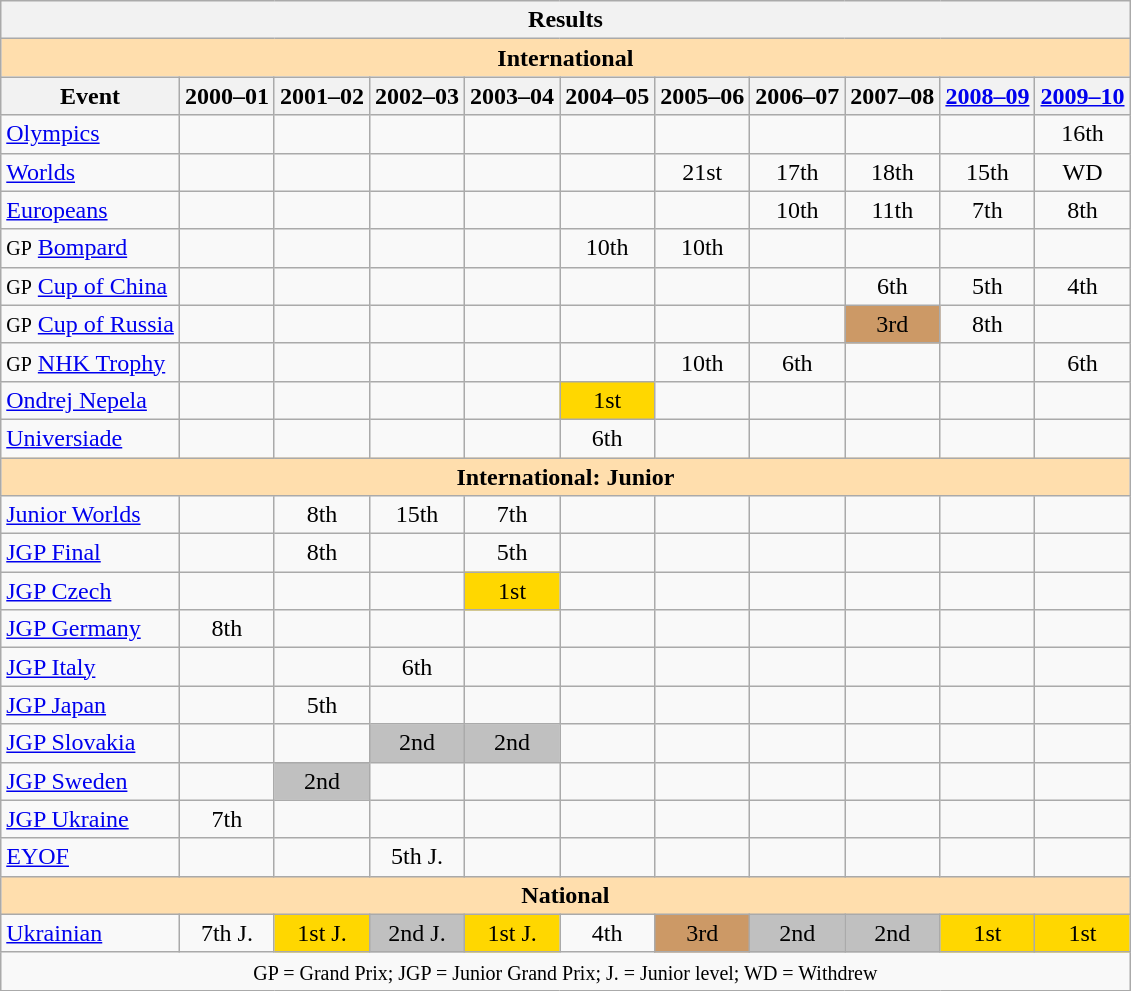<table class="wikitable" style="text-align:center">
<tr>
<th colspan=11 align=center><strong>Results</strong></th>
</tr>
<tr>
<th style="background-color: #ffdead; " colspan=11 align=center><strong>International</strong></th>
</tr>
<tr>
<th>Event</th>
<th>2000–01</th>
<th>2001–02</th>
<th>2002–03</th>
<th>2003–04</th>
<th>2004–05</th>
<th>2005–06</th>
<th>2006–07</th>
<th>2007–08</th>
<th><a href='#'>2008–09</a></th>
<th><a href='#'>2009–10</a></th>
</tr>
<tr>
<td align=left><a href='#'>Olympics</a></td>
<td></td>
<td></td>
<td></td>
<td></td>
<td></td>
<td></td>
<td></td>
<td></td>
<td></td>
<td>16th</td>
</tr>
<tr>
<td align=left><a href='#'>Worlds</a></td>
<td></td>
<td></td>
<td></td>
<td></td>
<td></td>
<td>21st</td>
<td>17th</td>
<td>18th</td>
<td>15th</td>
<td>WD</td>
</tr>
<tr>
<td align=left><a href='#'>Europeans</a></td>
<td></td>
<td></td>
<td></td>
<td></td>
<td></td>
<td></td>
<td>10th</td>
<td>11th</td>
<td>7th</td>
<td>8th</td>
</tr>
<tr>
<td align=left><small>GP</small> <a href='#'>Bompard</a></td>
<td></td>
<td></td>
<td></td>
<td></td>
<td>10th</td>
<td>10th</td>
<td></td>
<td></td>
<td></td>
<td></td>
</tr>
<tr>
<td align=left><small>GP</small> <a href='#'>Cup of China</a></td>
<td></td>
<td></td>
<td></td>
<td></td>
<td></td>
<td></td>
<td></td>
<td>6th</td>
<td>5th</td>
<td>4th</td>
</tr>
<tr>
<td align=left><small>GP</small> <a href='#'>Cup of Russia</a></td>
<td></td>
<td></td>
<td></td>
<td></td>
<td></td>
<td></td>
<td></td>
<td bgcolor=cc9966>3rd</td>
<td>8th</td>
<td></td>
</tr>
<tr>
<td align=left><small>GP</small> <a href='#'>NHK Trophy</a></td>
<td></td>
<td></td>
<td></td>
<td></td>
<td></td>
<td>10th</td>
<td>6th</td>
<td></td>
<td></td>
<td>6th</td>
</tr>
<tr>
<td align=left><a href='#'>Ondrej Nepela</a></td>
<td></td>
<td></td>
<td></td>
<td></td>
<td bgcolor=gold>1st</td>
<td></td>
<td></td>
<td></td>
<td></td>
<td></td>
</tr>
<tr>
<td align=left><a href='#'>Universiade</a></td>
<td></td>
<td></td>
<td></td>
<td></td>
<td>6th</td>
<td></td>
<td></td>
<td></td>
<td></td>
<td></td>
</tr>
<tr>
<th style="background-color: #ffdead; " colspan=11 align=center><strong>International: Junior</strong></th>
</tr>
<tr>
<td align=left><a href='#'>Junior Worlds</a></td>
<td></td>
<td>8th</td>
<td>15th</td>
<td>7th</td>
<td></td>
<td></td>
<td></td>
<td></td>
<td></td>
<td></td>
</tr>
<tr>
<td align=left><a href='#'>JGP Final</a></td>
<td></td>
<td>8th</td>
<td></td>
<td>5th</td>
<td></td>
<td></td>
<td></td>
<td></td>
<td></td>
<td></td>
</tr>
<tr>
<td align=left><a href='#'>JGP Czech</a></td>
<td></td>
<td></td>
<td></td>
<td bgcolor=gold>1st</td>
<td></td>
<td></td>
<td></td>
<td></td>
<td></td>
<td></td>
</tr>
<tr>
<td align=left><a href='#'>JGP Germany</a></td>
<td>8th</td>
<td></td>
<td></td>
<td></td>
<td></td>
<td></td>
<td></td>
<td></td>
<td></td>
<td></td>
</tr>
<tr>
<td align=left><a href='#'>JGP Italy</a></td>
<td></td>
<td></td>
<td>6th</td>
<td></td>
<td></td>
<td></td>
<td></td>
<td></td>
<td></td>
<td></td>
</tr>
<tr>
<td align=left><a href='#'>JGP Japan</a></td>
<td></td>
<td>5th</td>
<td></td>
<td></td>
<td></td>
<td></td>
<td></td>
<td></td>
<td></td>
<td></td>
</tr>
<tr>
<td align=left><a href='#'>JGP Slovakia</a></td>
<td></td>
<td></td>
<td bgcolor=silver>2nd</td>
<td bgcolor=silver>2nd</td>
<td></td>
<td></td>
<td></td>
<td></td>
<td></td>
<td></td>
</tr>
<tr>
<td align=left><a href='#'>JGP Sweden</a></td>
<td></td>
<td bgcolor=silver>2nd</td>
<td></td>
<td></td>
<td></td>
<td></td>
<td></td>
<td></td>
<td></td>
<td></td>
</tr>
<tr>
<td align=left><a href='#'>JGP Ukraine</a></td>
<td>7th</td>
<td></td>
<td></td>
<td></td>
<td></td>
<td></td>
<td></td>
<td></td>
<td></td>
<td></td>
</tr>
<tr>
<td align=left><a href='#'>EYOF</a></td>
<td></td>
<td></td>
<td>5th J.</td>
<td></td>
<td></td>
<td></td>
<td></td>
<td></td>
<td></td>
<td></td>
</tr>
<tr>
<th style="background-color: #ffdead; " colspan=11 align=center><strong>National</strong></th>
</tr>
<tr>
<td align=left><a href='#'>Ukrainian</a></td>
<td>7th J.</td>
<td bgcolor=gold>1st J.</td>
<td bgcolor=silver>2nd J.</td>
<td bgcolor=gold>1st J.</td>
<td>4th</td>
<td bgcolor=cc9966>3rd</td>
<td bgcolor=silver>2nd</td>
<td bgcolor=silver>2nd</td>
<td bgcolor=gold>1st</td>
<td bgcolor=gold>1st</td>
</tr>
<tr>
<td colspan=11 align=center><small> GP = Grand Prix; JGP = Junior Grand Prix; J. = Junior level; WD = Withdrew </small></td>
</tr>
</table>
